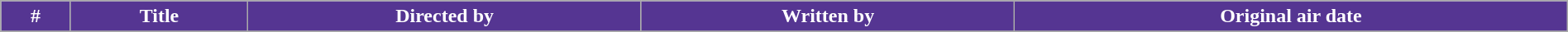<table class="wikitable plainrowheaders" style="width: 100%; margin-right: 0;">
<tr>
<th style="background:#553592; color:#fff; text-align:center;">#</th>
<th style="background:#553592; color:#fff; text-align:center;">Title</th>
<th style="background:#553592; color:#fff; text-align:center;">Directed by</th>
<th style="background:#553592; color:#fff; text-align:center;">Written by</th>
<th style="background:#553592; color:#fff; text-align:center;">Original air date</th>
</tr>
<tr>
</tr>
</table>
